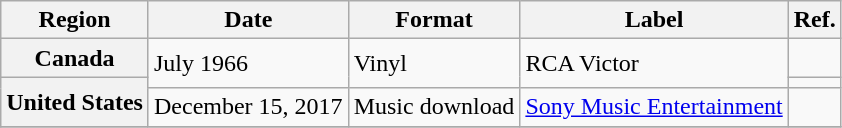<table class="wikitable plainrowheaders">
<tr>
<th scope="col">Region</th>
<th scope="col">Date</th>
<th scope="col">Format</th>
<th scope="col">Label</th>
<th scope="col">Ref.</th>
</tr>
<tr>
<th scope="row">Canada</th>
<td rowspan="2">July 1966</td>
<td rowspan="2">Vinyl</td>
<td rowspan="2">RCA Victor</td>
<td></td>
</tr>
<tr>
<th scope="row" rowspan="2">United States</th>
<td></td>
</tr>
<tr>
<td>December 15, 2017</td>
<td>Music download</td>
<td><a href='#'>Sony Music Entertainment</a></td>
<td></td>
</tr>
<tr>
</tr>
</table>
